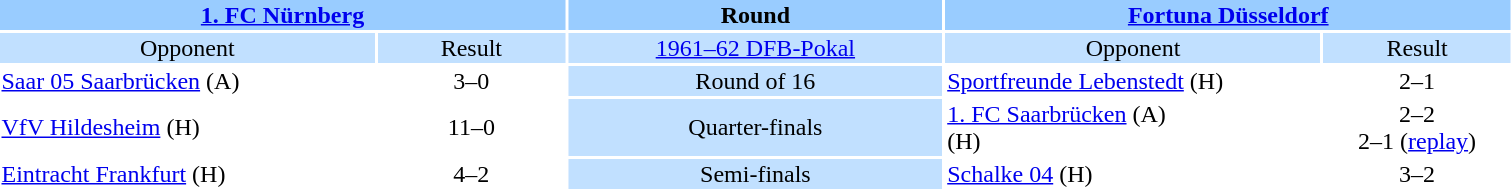<table style="width:80%; text-align:center;">
<tr style="vertical-align:top; background:#99CCFF;">
<th colspan="2"><a href='#'>1. FC Nürnberg</a></th>
<th style="width:20%">Round</th>
<th colspan="2"><a href='#'>Fortuna Düsseldorf</a></th>
</tr>
<tr style="vertical-align:top; background:#C1E0FF;">
<td style="width:20%">Opponent</td>
<td style="width:10%">Result</td>
<td><a href='#'>1961–62 DFB-Pokal</a></td>
<td style="width:20%">Opponent</td>
<td style="width:10%">Result</td>
</tr>
<tr>
<td align="left"><a href='#'>Saar 05 Saarbrücken</a> (A)</td>
<td>3–0</td>
<td style="background:#C1E0FF;">Round of 16</td>
<td align="left"><a href='#'>Sportfreunde Lebenstedt</a> (H)</td>
<td>2–1</td>
</tr>
<tr>
<td align="left"><a href='#'>VfV Hildesheim</a> (H)</td>
<td>11–0</td>
<td style="background:#C1E0FF;">Quarter-finals</td>
<td align="left"><a href='#'>1. FC Saarbrücken</a> (A)<br> (H)</td>
<td>2–2 <br>2–1 (<a href='#'>replay</a>)</td>
</tr>
<tr>
<td align="left"><a href='#'>Eintracht Frankfurt</a> (H)</td>
<td>4–2</td>
<td style="background:#C1E0FF;">Semi-finals</td>
<td align="left"><a href='#'>Schalke 04</a> (H)</td>
<td>3–2</td>
</tr>
</table>
